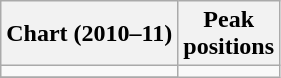<table class="wikitable sortable">
<tr>
<th>Chart (2010–11)</th>
<th>Peak<br>positions</th>
</tr>
<tr>
<td></td>
</tr>
<tr>
</tr>
</table>
